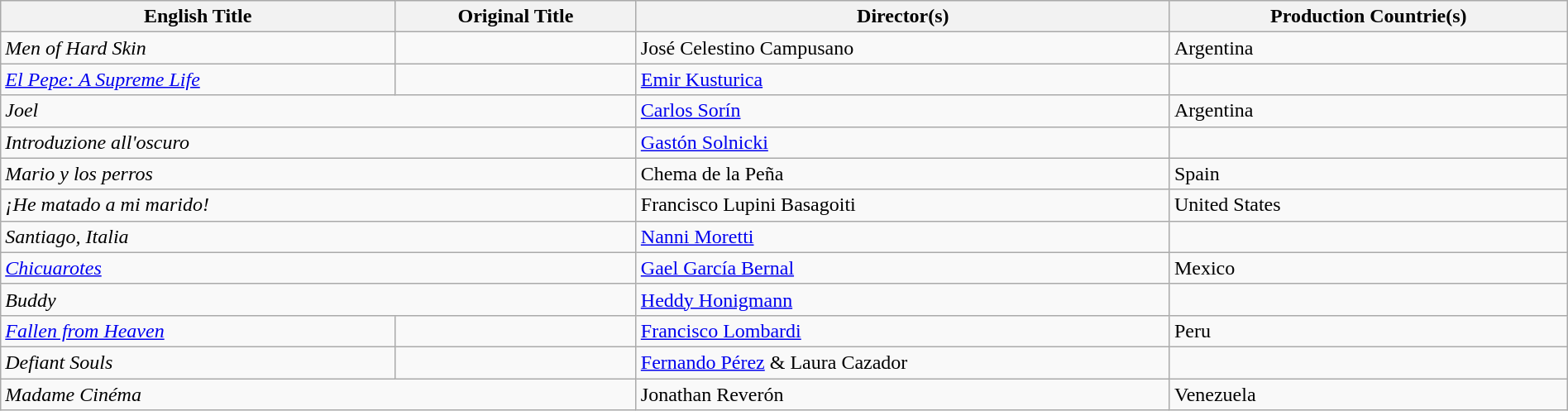<table class="sortable wikitable" style="width:100%; margin-bottom:4px" cellpadding="5">
<tr>
<th scope="col">English Title</th>
<th scope="col">Original Title</th>
<th scope="col">Director(s)</th>
<th scope="col">Production Countrie(s)</th>
</tr>
<tr>
<td><em>Men of Hard Skin</em></td>
<td></td>
<td>José Celestino Campusano</td>
<td>Argentina</td>
</tr>
<tr>
<td><em><a href='#'>El Pepe: A Supreme Life</a></em></td>
<td></td>
<td><a href='#'>Emir Kusturica</a></td>
<td></td>
</tr>
<tr>
<td colspan = "2"><em>Joel</em></td>
<td><a href='#'>Carlos Sorín</a></td>
<td>Argentina</td>
</tr>
<tr>
<td colspan = "2"><em>Introduzione all'oscuro</em></td>
<td><a href='#'>Gastón Solnicki</a></td>
<td></td>
</tr>
<tr>
<td colspan = "2"><em>Mario y los perros</em></td>
<td>Chema de la Peña</td>
<td>Spain</td>
</tr>
<tr>
<td colspan = "2"><em>¡He matado a mi marido!</em></td>
<td>Francisco Lupini Basagoiti</td>
<td>United States</td>
</tr>
<tr>
<td colspan = "2"><em>Santiago, Italia</em></td>
<td><a href='#'>Nanni Moretti</a></td>
<td></td>
</tr>
<tr>
<td colspan = "2"><em><a href='#'>Chicuarotes</a></em></td>
<td><a href='#'>Gael García Bernal</a></td>
<td>Mexico</td>
</tr>
<tr>
<td colspan = "2"><em>Buddy</em></td>
<td><a href='#'>Heddy Honigmann</a></td>
<td></td>
</tr>
<tr>
<td><em><a href='#'>Fallen from Heaven</a></em></td>
<td></td>
<td><a href='#'>Francisco Lombardi</a></td>
<td>Peru</td>
</tr>
<tr>
<td><em>Defiant Souls</em></td>
<td></td>
<td><a href='#'>Fernando Pérez</a> & Laura Cazador</td>
<td></td>
</tr>
<tr>
<td colspan = "2"><em>Madame Cinéma</em></td>
<td>Jonathan Reverón</td>
<td>Venezuela</td>
</tr>
</table>
